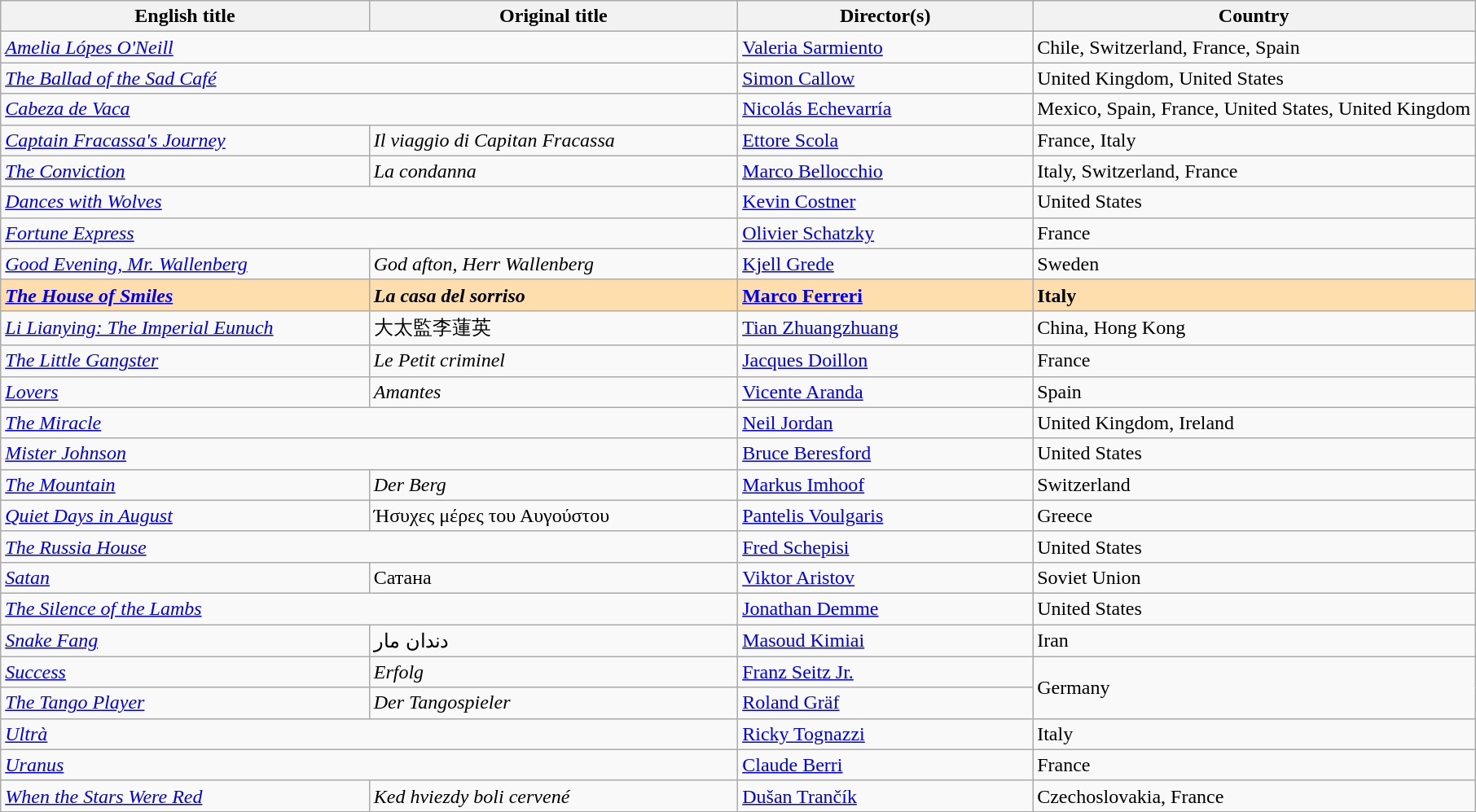<table class="wikitable">
<tr>
<th width="25%">English title</th>
<th width="25%">Original title</th>
<th width="20%">Director(s)</th>
<th width="30%">Country</th>
</tr>
<tr>
<td colspan="2"><em><a href='#'>Amelia Lópes O'Neill</a></em></td>
<td><a href='#'>Valeria Sarmiento</a></td>
<td>Chile, Switzerland, France, Spain</td>
</tr>
<tr>
<td colspan="2"><em><a href='#'>The Ballad of the Sad Café</a></em></td>
<td><a href='#'>Simon Callow</a></td>
<td>United Kingdom, United States</td>
</tr>
<tr>
<td colspan="2"><em><a href='#'>Cabeza de Vaca</a></em></td>
<td><a href='#'>Nicolás Echevarría</a></td>
<td>Mexico, Spain, France, United States, United Kingdom</td>
</tr>
<tr>
<td><em><a href='#'>Captain Fracassa's Journey</a></em></td>
<td><em>Il viaggio di Capitan Fracassa</em></td>
<td><a href='#'>Ettore Scola</a></td>
<td>France, Italy</td>
</tr>
<tr>
<td><em><a href='#'>The Conviction</a></em></td>
<td><em>La condanna</em></td>
<td><a href='#'>Marco Bellocchio</a></td>
<td>Italy, Switzerland, France</td>
</tr>
<tr>
<td colspan="2"><em><a href='#'>Dances with Wolves</a></em></td>
<td><a href='#'>Kevin Costner</a></td>
<td>United States</td>
</tr>
<tr>
<td colspan="2"><em><a href='#'>Fortune Express</a></em></td>
<td><a href='#'>Olivier Schatzky</a></td>
<td>France</td>
</tr>
<tr>
<td><em><a href='#'>Good Evening, Mr. Wallenberg</a></em></td>
<td><em>God afton, Herr Wallenberg</em></td>
<td><a href='#'>Kjell Grede</a></td>
<td>Sweden</td>
</tr>
<tr style="background:#FFDEAD;">
<td><strong><em><a href='#'>The House of Smiles</a></em></strong></td>
<td><strong><em>La casa del sorriso</em></strong></td>
<td><strong><a href='#'>Marco Ferreri</a></strong></td>
<td><strong>Italy</strong></td>
</tr>
<tr>
<td><em><a href='#'>Li Lianying: The Imperial Eunuch</a></em></td>
<td>大太監李蓮英</td>
<td><a href='#'>Tian Zhuangzhuang</a></td>
<td>China, Hong Kong</td>
</tr>
<tr>
<td><em><a href='#'>The Little Gangster</a></em></td>
<td><em>Le Petit criminel</em></td>
<td><a href='#'>Jacques Doillon</a></td>
<td>France</td>
</tr>
<tr>
<td><em><a href='#'>Lovers</a></em></td>
<td><em>Amantes</em></td>
<td><a href='#'>Vicente Aranda</a></td>
<td>Spain</td>
</tr>
<tr>
<td colspan="2"><em><a href='#'>The Miracle</a></em></td>
<td><a href='#'>Neil Jordan</a></td>
<td>United Kingdom, Ireland</td>
</tr>
<tr>
<td colspan="2"><em><a href='#'>Mister Johnson</a></em></td>
<td><a href='#'>Bruce Beresford</a></td>
<td>United States</td>
</tr>
<tr>
<td><em><a href='#'>The Mountain</a></em></td>
<td><em>Der Berg</em></td>
<td><a href='#'>Markus Imhoof</a></td>
<td>Switzerland</td>
</tr>
<tr>
<td><em><a href='#'>Quiet Days in August</a></em></td>
<td>Ήσυχες μέρες του Αυγούστου</td>
<td><a href='#'>Pantelis Voulgaris</a></td>
<td>Greece</td>
</tr>
<tr>
<td colspan="2"><em><a href='#'>The Russia House</a></em></td>
<td><a href='#'>Fred Schepisi</a></td>
<td>United States</td>
</tr>
<tr>
<td><em><a href='#'>Satan</a></em></td>
<td>Сатана</td>
<td><a href='#'>Viktor Aristov</a></td>
<td>Soviet Union</td>
</tr>
<tr>
<td colspan="2"><em><a href='#'>The Silence of the Lambs</a></em></td>
<td><a href='#'>Jonathan Demme</a></td>
<td>United States</td>
</tr>
<tr>
<td><em><a href='#'>Snake Fang</a></em></td>
<td>دندان مار</td>
<td><a href='#'>Masoud Kimiai</a></td>
<td>Iran</td>
</tr>
<tr>
<td><em><a href='#'>Success</a></em></td>
<td><em>Erfolg</em></td>
<td><a href='#'>Franz Seitz Jr.</a></td>
<td rowspan="2">Germany</td>
</tr>
<tr>
<td><em><a href='#'>The Tango Player</a></em></td>
<td><em>Der Tangospieler</em></td>
<td><a href='#'>Roland Gräf</a></td>
</tr>
<tr>
<td colspan="2"><em><a href='#'>Ultrà</a></em></td>
<td><a href='#'>Ricky Tognazzi</a></td>
<td>Italy</td>
</tr>
<tr>
<td colspan="2"><em><a href='#'>Uranus</a></em></td>
<td><a href='#'>Claude Berri</a></td>
<td>France</td>
</tr>
<tr>
<td><em><a href='#'>When the Stars Were Red</a></em></td>
<td><em>Ked hviezdy boli cervené</em></td>
<td><a href='#'>Dušan Trančík</a></td>
<td>Czechoslovakia, France</td>
</tr>
</table>
